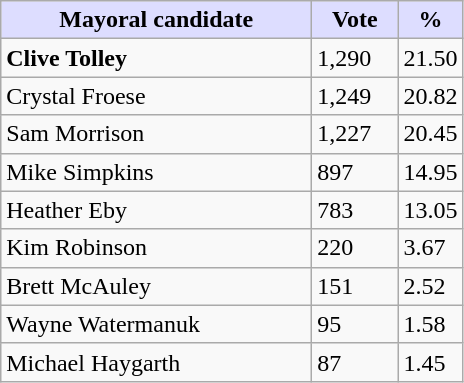<table class="wikitable">
<tr>
<th style="background:#ddf; width:200px;">Mayoral candidate</th>
<th style="background:#ddf; width:50px;">Vote</th>
<th style="background:#ddf; width:30px;">%</th>
</tr>
<tr>
<td><strong>Clive Tolley</strong></td>
<td>1,290</td>
<td>21.50</td>
</tr>
<tr>
<td>Crystal Froese</td>
<td>1,249</td>
<td>20.82</td>
</tr>
<tr>
<td>Sam Morrison</td>
<td>1,227</td>
<td>20.45</td>
</tr>
<tr>
<td>Mike Simpkins</td>
<td>897</td>
<td>14.95</td>
</tr>
<tr>
<td>Heather Eby</td>
<td>783</td>
<td>13.05</td>
</tr>
<tr>
<td>Kim Robinson</td>
<td>220</td>
<td>3.67</td>
</tr>
<tr>
<td>Brett McAuley</td>
<td>151</td>
<td>2.52</td>
</tr>
<tr>
<td>Wayne Watermanuk</td>
<td>95</td>
<td>1.58</td>
</tr>
<tr>
<td>Michael Haygarth</td>
<td>87</td>
<td>1.45</td>
</tr>
</table>
